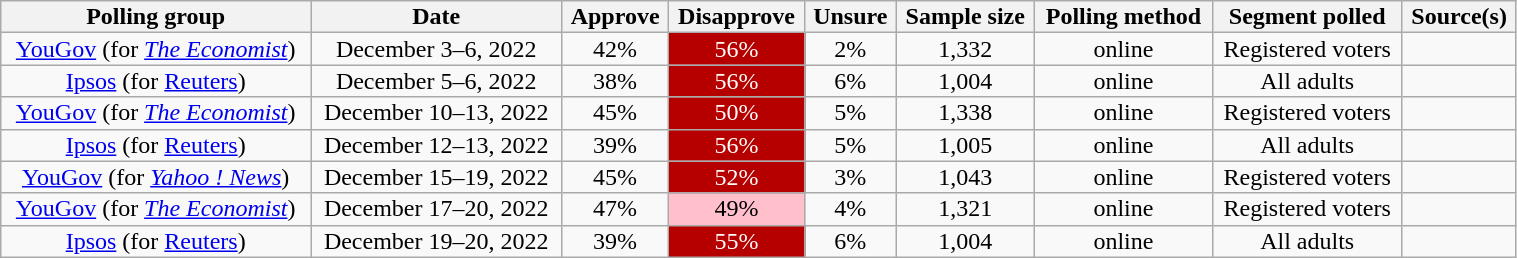<table class="wikitable sortable" style="text-align:center;line-height:14px;width: 80%;">
<tr>
<th class="unsortable">Polling group</th>
<th>Date</th>
<th>Approve</th>
<th>Disapprove</th>
<th>Unsure</th>
<th>Sample size</th>
<th>Polling method</th>
<th class="unsortable">Segment polled</th>
<th class="unsortable">Source(s)</th>
</tr>
<tr>
<td><a href='#'>YouGov</a> (for <em><a href='#'>The Economist</a></em>)</td>
<td>December 3–6, 2022</td>
<td>42%</td>
<td style="background: #B60000; color: white">56%</td>
<td>2%</td>
<td>1,332</td>
<td>online</td>
<td>Registered voters</td>
<td></td>
</tr>
<tr>
<td><a href='#'>Ipsos</a> (for <a href='#'>Reuters</a>)</td>
<td>December 5–6, 2022</td>
<td>38%</td>
<td style="background: #B60000; color: white">56%</td>
<td>6%</td>
<td>1,004</td>
<td>online</td>
<td>All adults</td>
<td></td>
</tr>
<tr>
<td><a href='#'>YouGov</a> (for <em><a href='#'>The Economist</a></em>)</td>
<td>December 10–13, 2022</td>
<td>45%</td>
<td style="background: #B60000; color: white">50%</td>
<td>5%</td>
<td>1,338</td>
<td>online</td>
<td>Registered voters</td>
<td></td>
</tr>
<tr>
<td><a href='#'>Ipsos</a> (for <a href='#'>Reuters</a>)</td>
<td>December 12–13, 2022</td>
<td>39%</td>
<td style="background: #B60000; color: white">56%</td>
<td>5%</td>
<td>1,005</td>
<td>online</td>
<td>All adults</td>
<td></td>
</tr>
<tr>
<td><a href='#'>YouGov</a> (for <em><a href='#'>Yahoo ! News</a></em>)</td>
<td>December 15–19, 2022</td>
<td>45%</td>
<td style="background: #B60000; color: white">52%</td>
<td>3%</td>
<td>1,043</td>
<td>online</td>
<td>Registered voters</td>
<td></td>
</tr>
<tr>
<td><a href='#'>YouGov</a> (for <em><a href='#'>The Economist</a></em>)</td>
<td>December 17–20, 2022</td>
<td>47%</td>
<td style="background: pink; color: black">49%</td>
<td>4%</td>
<td>1,321</td>
<td>online</td>
<td>Registered voters</td>
<td></td>
</tr>
<tr>
<td><a href='#'>Ipsos</a> (for <a href='#'>Reuters</a>)</td>
<td>December 19–20, 2022</td>
<td>39%</td>
<td style="background: #B60000; color: white">55%</td>
<td>6%</td>
<td>1,004</td>
<td>online</td>
<td>All adults</td>
<td></td>
</tr>
</table>
